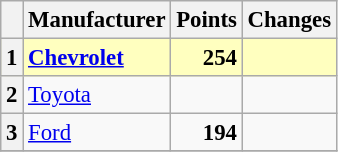<table class="wikitable" style="font-size: 95%;">
<tr>
<th></th>
<th>Manufacturer</th>
<th>Points</th>
<th>Changes</th>
</tr>
<tr style="background:#FFFFBF;">
<th><strong>1</strong></th>
<td><strong><a href='#'>Chevrolet</a></strong></td>
<td align="right"><strong>254</strong></td>
<td align="center"></td>
</tr>
<tr>
<th>2</th>
<td><a href='#'>Toyota</a></td>
<td align="right"><strong></strong></td>
<td align="center"></td>
</tr>
<tr>
<th>3</th>
<td><a href='#'>Ford</a></td>
<td align="right"><strong>194</strong></td>
<td align="center"></td>
</tr>
<tr>
</tr>
</table>
